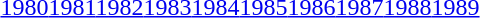<table id="toc" class="toc" summary="Class" align="center">
<tr>
<th></th>
</tr>
<tr>
<td style="text-align:center;"> <a href='#'>1980</a><a href='#'>1981</a><a href='#'>1982</a><a href='#'>1983</a><a href='#'>1984</a><a href='#'>1985</a><a href='#'>1986</a><a href='#'>1987</a><a href='#'>1988</a><a href='#'>1989</a> </td>
</tr>
</table>
